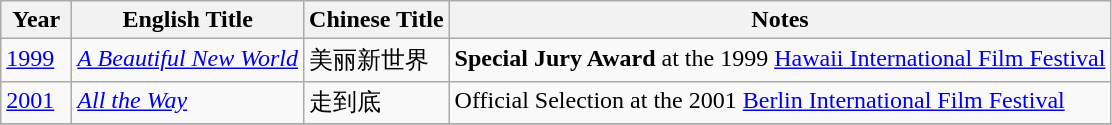<table class="wikitable">
<tr>
<th align="left" valign="top" width="40">Year</th>
<th align="left" valign="top">English Title</th>
<th align="left" valign="top">Chinese Title</th>
<th align="left" valign="top">Notes</th>
</tr>
<tr>
<td align="left" valign="top"><a href='#'>1999</a></td>
<td align="left" valign="top"><em><a href='#'>A Beautiful New World</a></em></td>
<td align="left" valign="top">美丽新世界</td>
<td align="left" valign="top"><strong>Special Jury Award</strong> at the 1999 <a href='#'>Hawaii International Film Festival</a></td>
</tr>
<tr>
<td align="left" valign="top"><a href='#'>2001</a></td>
<td align="left" valign="top"><em><a href='#'>All the Way</a></em></td>
<td align="left" valign="top">走到底</td>
<td align="left" valign="top">Official Selection at the 2001 <a href='#'>Berlin International Film Festival</a></td>
</tr>
<tr>
</tr>
</table>
